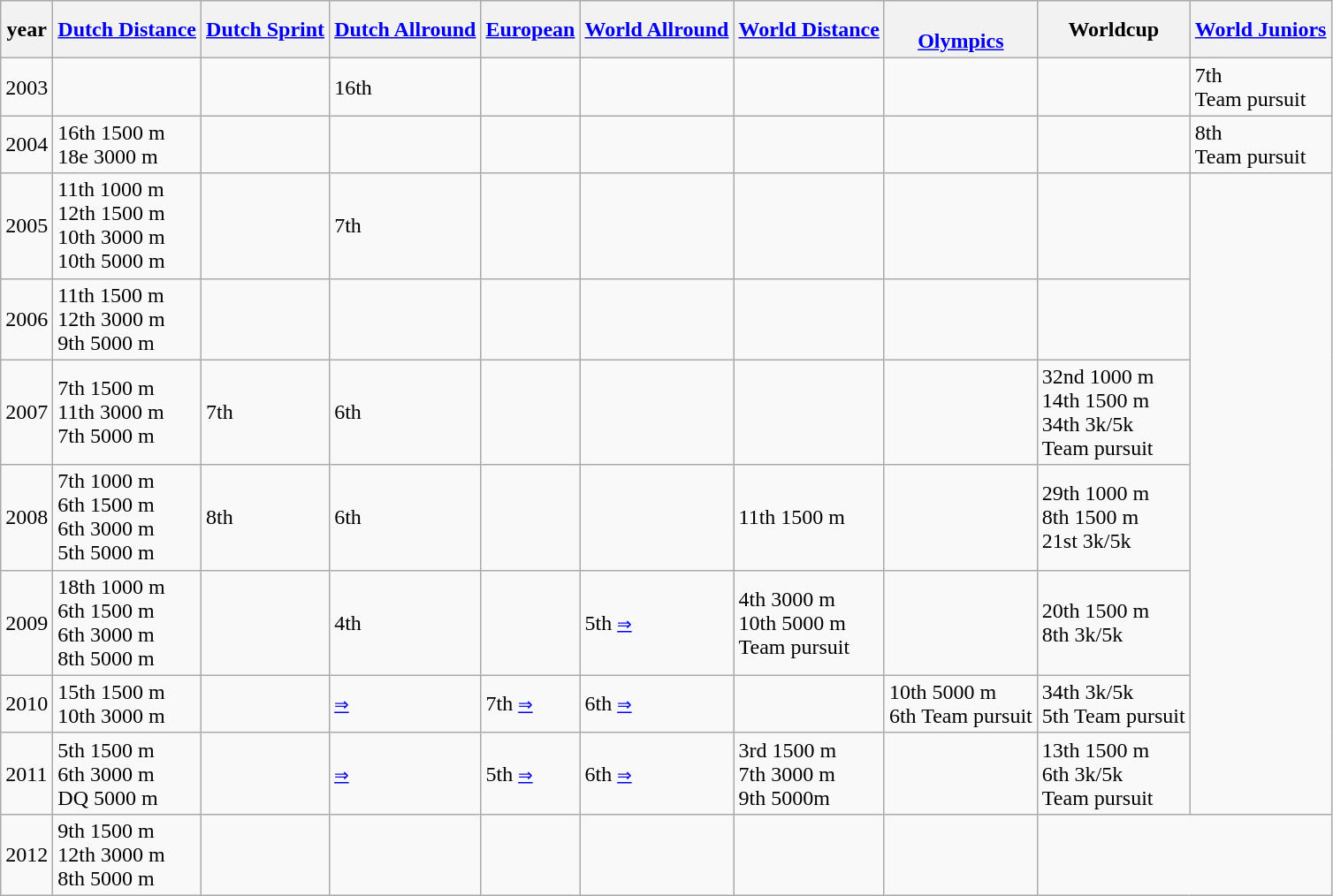<table class="wikitable">
<tr>
<th>year</th>
<th><a href='#'>Dutch Distance</a></th>
<th><a href='#'>Dutch Sprint</a></th>
<th><a href='#'>Dutch Allround</a></th>
<th><a href='#'>European</a></th>
<th><a href='#'>World Allround</a></th>
<th><a href='#'>World Distance</a></th>
<th><br><a href='#'>Olympics</a></th>
<th>Worldcup</th>
<th><a href='#'>World Juniors</a></th>
</tr>
<tr>
<td>2003</td>
<td></td>
<td></td>
<td>16th</td>
<td></td>
<td></td>
<td></td>
<td></td>
<td></td>
<td>7th<br> Team pursuit</td>
</tr>
<tr>
<td>2004</td>
<td>16th 1500 m<br>18e 3000 m</td>
<td></td>
<td></td>
<td></td>
<td></td>
<td></td>
<td></td>
<td></td>
<td>8th<br> Team pursuit</td>
</tr>
<tr>
<td>2005</td>
<td>11th 1000 m<br>12th 1500 m<br>10th 3000 m<br>10th 5000 m</td>
<td></td>
<td>7th</td>
<td></td>
<td></td>
<td></td>
<td></td>
<td></td>
<td rowspan=7></td>
</tr>
<tr>
<td>2006</td>
<td>11th 1500 m<br>12th 3000 m<br>9th 5000 m</td>
<td></td>
<td></td>
<td></td>
<td></td>
<td></td>
<td></td>
<td></td>
</tr>
<tr>
<td>2007</td>
<td>7th 1500 m<br>11th 3000 m<br>7th 5000 m</td>
<td>7th</td>
<td>6th</td>
<td></td>
<td></td>
<td></td>
<td></td>
<td>32nd 1000 m<br>14th 1500 m<br>34th 3k/5k<br> Team pursuit</td>
</tr>
<tr>
<td>2008</td>
<td>7th 1000 m<br>6th 1500 m<br>6th 3000 m<br>5th 5000 m</td>
<td>8th</td>
<td>6th</td>
<td></td>
<td></td>
<td>11th 1500 m</td>
<td></td>
<td>29th 1000 m<br>8th 1500 m<br>21st 3k/5k</td>
</tr>
<tr>
<td>2009</td>
<td>18th 1000 m<br>6th 1500 m<br>6th 3000 m<br>8th 5000 m</td>
<td></td>
<td>4th</td>
<td></td>
<td>5th <small><a href='#'>⇒</a></small></td>
<td>4th 3000 m<br>10th 5000 m<br> Team pursuit</td>
<td></td>
<td>20th 1500 m<br>8th 3k/5k</td>
</tr>
<tr>
<td>2010</td>
<td>15th 1500 m<br>10th 3000 m</td>
<td></td>
<td> <small><a href='#'>⇒</a></small></td>
<td>7th <small><a href='#'>⇒</a></small></td>
<td>6th <small><a href='#'>⇒</a></small></td>
<td></td>
<td>10th 5000 m<br>6th Team pursuit</td>
<td>34th 3k/5k<br>5th Team pursuit</td>
</tr>
<tr>
<td>2011</td>
<td>5th 1500 m<br>6th 3000 m<br>DQ 5000 m</td>
<td></td>
<td> <small><a href='#'>⇒</a></small></td>
<td>5th <small><a href='#'>⇒</a></small></td>
<td>6th <small><a href='#'>⇒</a></small></td>
<td>3rd 1500 m<br>7th 3000 m<br>9th 5000m</td>
<td></td>
<td>13th 1500 m<br>6th 3k/5k<br> Team pursuit</td>
</tr>
<tr>
<td>2012</td>
<td>9th 1500 m<br>12th 3000 m<br>8th 5000 m</td>
<td></td>
<td></td>
<td></td>
<td></td>
<td></td>
<td></td>
</tr>
</table>
